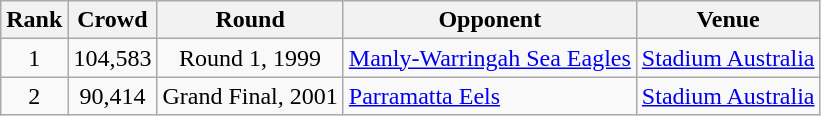<table class="wikitable" style="text-align: center; font-size:100%">
<tr>
<th>Rank</th>
<th>Crowd</th>
<th>Round</th>
<th>Opponent</th>
<th>Venue</th>
</tr>
<tr>
<td>1</td>
<td>104,583</td>
<td>Round 1, 1999</td>
<td align=left> <a href='#'>Manly-Warringah Sea Eagles</a></td>
<td><a href='#'>Stadium Australia</a></td>
</tr>
<tr>
<td>2</td>
<td>90,414</td>
<td>Grand Final, 2001</td>
<td align=left> <a href='#'>Parramatta Eels</a></td>
<td><a href='#'>Stadium Australia</a></td>
</tr>
</table>
